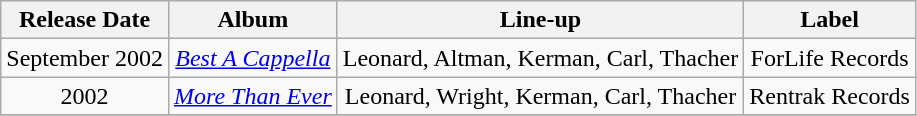<table class="wikitable">
<tr>
<th align="center" valign="top"><strong>Release Date</strong></th>
<th align="center" valign="top"><strong>Album</strong></th>
<th align="center" valign="top"><strong>Line-up</strong></th>
<th align="center" valign="top"><strong>Label</strong></th>
</tr>
<tr>
<td align="center" valign="middle">September 2002</td>
<td align="center" valign="middle"><em><a href='#'>Best A Cappella</a></em></td>
<td align="center" valign="middle">Leonard, Altman, Kerman, Carl, Thacher</td>
<td align="center" valign="middle">ForLife Records</td>
</tr>
<tr>
<td align="center" valign="middle">2002</td>
<td align="center" valign="middle"><em><a href='#'>More Than Ever</a></em></td>
<td align="center" valign="middle">Leonard, Wright, Kerman, Carl, Thacher</td>
<td align="center" valign="middle">Rentrak Records</td>
</tr>
<tr>
</tr>
</table>
